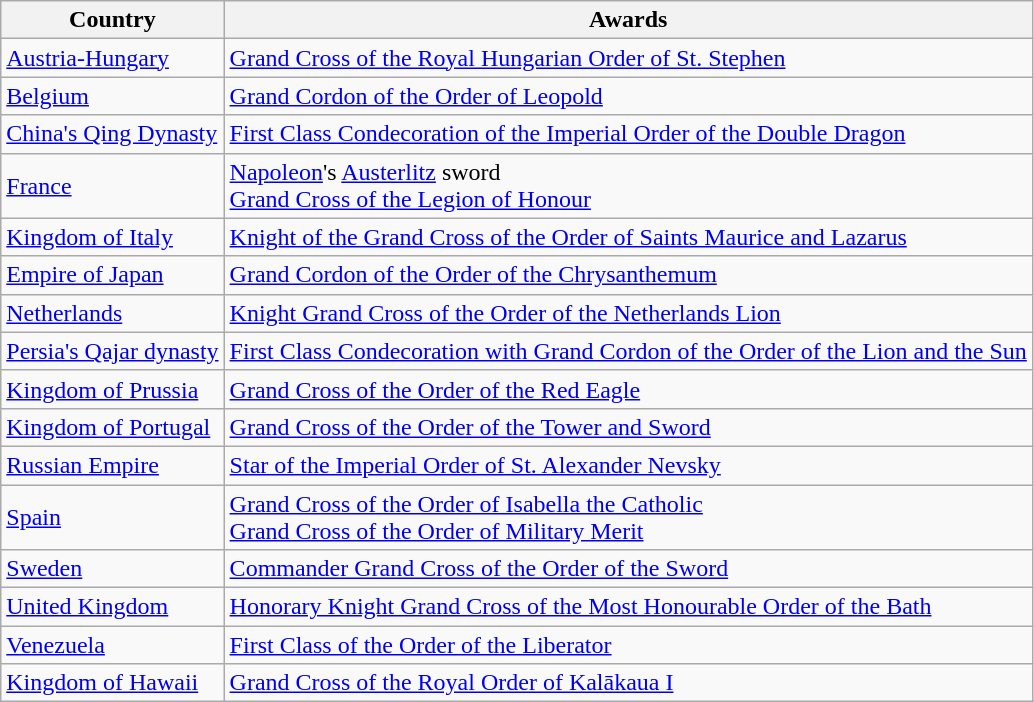<table class="wikitable">
<tr>
<th>Country</th>
<th>Awards</th>
</tr>
<tr>
<td><a href='#'>Austria-Hungary</a></td>
<td><a href='#'>Grand Cross of the Royal Hungarian Order of St. Stephen</a></td>
</tr>
<tr>
<td><a href='#'>Belgium</a></td>
<td><a href='#'>Grand Cordon of the Order of Leopold</a></td>
</tr>
<tr>
<td><a href='#'>China's Qing Dynasty</a></td>
<td><a href='#'>First Class Condecoration of the Imperial Order of the Double Dragon</a></td>
</tr>
<tr>
<td><a href='#'>France</a></td>
<td><a href='#'>Napoleon</a>'s <a href='#'>Austerlitz</a> sword<br><a href='#'>Grand Cross of the Legion of Honour</a></td>
</tr>
<tr>
<td><a href='#'>Kingdom of Italy</a></td>
<td><a href='#'>Knight of the Grand Cross of the Order of Saints Maurice and Lazarus</a></td>
</tr>
<tr>
<td><a href='#'>Empire of Japan</a></td>
<td><a href='#'>Grand Cordon of the Order of the Chrysanthemum</a></td>
</tr>
<tr>
<td><a href='#'>Netherlands</a></td>
<td><a href='#'>Knight Grand Cross of the Order of the Netherlands Lion</a></td>
</tr>
<tr>
<td><a href='#'>Persia's Qajar dynasty</a></td>
<td><a href='#'>First Class Condecoration with Grand Cordon of the Order of the Lion and the Sun</a></td>
</tr>
<tr>
<td><a href='#'>Kingdom of Prussia</a></td>
<td><a href='#'>Grand Cross of the Order of the Red Eagle</a></td>
</tr>
<tr>
<td><a href='#'>Kingdom of Portugal</a></td>
<td><a href='#'>Grand Cross of the Order of the Tower and Sword</a></td>
</tr>
<tr>
<td><a href='#'>Russian Empire</a></td>
<td><a href='#'>Star of the Imperial Order of St. Alexander Nevsky</a></td>
</tr>
<tr>
<td><a href='#'>Spain</a></td>
<td><a href='#'>Grand Cross of the Order of Isabella the Catholic</a><br><a href='#'>Grand Cross of the Order of Military Merit</a></td>
</tr>
<tr>
<td><a href='#'>Sweden</a></td>
<td><a href='#'>Commander Grand Cross of the Order of the Sword</a></td>
</tr>
<tr>
<td><a href='#'>United Kingdom</a></td>
<td><a href='#'>Honorary Knight Grand Cross of the Most Honourable Order of the Bath</a></td>
</tr>
<tr>
<td><a href='#'>Venezuela</a></td>
<td><a href='#'>First Class of the Order of the Liberator</a></td>
</tr>
<tr>
<td><a href='#'>Kingdom of Hawaii</a></td>
<td><a href='#'>Grand Cross of the Royal Order of Kalākaua I</a></td>
</tr>
</table>
